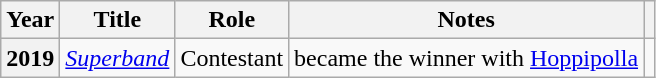<table class="wikitable plainrowheaders sortable" text-align=center>
<tr>
<th scope="col">Year</th>
<th scope="col">Title</th>
<th scope="col">Role</th>
<th scope="col" class="unsortable">Notes</th>
<th scope="col" class="unsortable"></th>
</tr>
<tr>
<th scope="row">2019</th>
<td><em><a href='#'>Superband</a></em></td>
<td>Contestant</td>
<td>became the winner with <a href='#'>Hoppipolla</a></td>
<td style="text-align:center"></td>
</tr>
</table>
